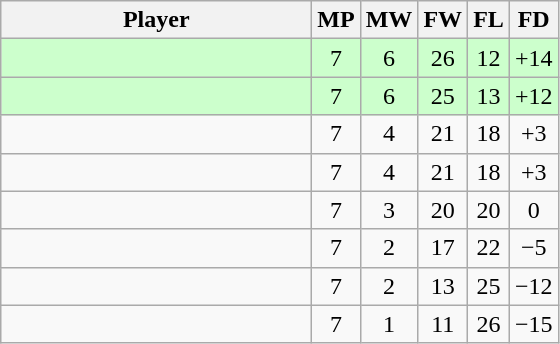<table class="wikitable" style="text-align: center;">
<tr>
<th width=200>Player</th>
<th width=20>MP</th>
<th width=20>MW</th>
<th width=20>FW</th>
<th width=20>FL</th>
<th width=20>FD</th>
</tr>
<tr style="background:#ccffcc;">
<td style="text-align:left;"><strong></strong></td>
<td>7</td>
<td>6</td>
<td>26</td>
<td>12</td>
<td>+14</td>
</tr>
<tr style="background:#ccffcc;">
<td style="text-align:left;"></td>
<td>7</td>
<td>6</td>
<td>25</td>
<td>13</td>
<td>+12</td>
</tr>
<tr>
<td style="text-align:left;"></td>
<td>7</td>
<td>4</td>
<td>21</td>
<td>18</td>
<td>+3</td>
</tr>
<tr>
<td style="text-align:left;"></td>
<td>7</td>
<td>4</td>
<td>21</td>
<td>18</td>
<td>+3</td>
</tr>
<tr>
<td style="text-align:left;"></td>
<td>7</td>
<td>3</td>
<td>20</td>
<td>20</td>
<td>0</td>
</tr>
<tr>
<td style="text-align:left;"></td>
<td>7</td>
<td>2</td>
<td>17</td>
<td>22</td>
<td>−5</td>
</tr>
<tr>
<td style="text-align:left;"></td>
<td>7</td>
<td>2</td>
<td>13</td>
<td>25</td>
<td>−12</td>
</tr>
<tr>
<td style="text-align:left;"></td>
<td>7</td>
<td>1</td>
<td>11</td>
<td>26</td>
<td>−15</td>
</tr>
</table>
